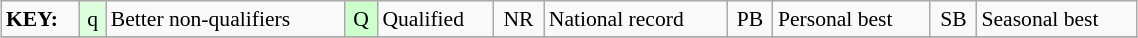<table class="wikitable" style="margin:0.5em auto; font-size:90%;position:relative;" width=60%>
<tr>
<td><strong>KEY:</strong></td>
<td bgcolor=ddffdd align=center>q</td>
<td>Better non-qualifiers</td>
<td bgcolor=ccffcc align=center>Q</td>
<td>Qualified</td>
<td align=center>NR</td>
<td>National record</td>
<td align=center>PB</td>
<td>Personal best</td>
<td align=center>SB</td>
<td>Seasonal best</td>
</tr>
<tr>
</tr>
</table>
